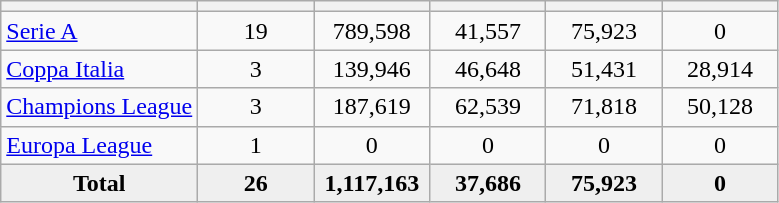<table class="wikitable" style="text-align: center;">
<tr>
<th></th>
<th style="width:70px;"></th>
<th style="width:70px;"></th>
<th style="width:70px;"></th>
<th style="width:70px;"></th>
<th style="width:70px;"></th>
</tr>
<tr>
<td align=left><a href='#'>Serie A</a></td>
<td>19</td>
<td>789,598</td>
<td>41,557</td>
<td>75,923</td>
<td>0</td>
</tr>
<tr>
<td align=left><a href='#'>Coppa Italia</a></td>
<td>3</td>
<td>139,946</td>
<td>46,648</td>
<td>51,431</td>
<td>28,914</td>
</tr>
<tr>
<td align=left><a href='#'>Champions League</a></td>
<td>3</td>
<td>187,619</td>
<td>62,539</td>
<td>71,818</td>
<td>50,128</td>
</tr>
<tr>
<td align=left><a href='#'>Europa League</a></td>
<td>1</td>
<td>0</td>
<td>0</td>
<td>0</td>
<td>0</td>
</tr>
<tr bgcolor="#EFEFEF">
<td><strong>Total</strong></td>
<td><strong>26</strong></td>
<td><strong>1,117,163</strong></td>
<td><strong>37,686</strong></td>
<td><strong>75,923</strong></td>
<td><strong>0</strong></td>
</tr>
</table>
